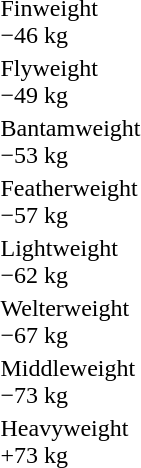<table>
<tr>
<td rowspan=2>Finweight<br>−46 kg</td>
<td rowspan=2></td>
<td rowspan=2></td>
<td></td>
</tr>
<tr>
<td></td>
</tr>
<tr>
<td rowspan=2>Flyweight<br>−49 kg</td>
<td rowspan=2></td>
<td rowspan=2></td>
<td></td>
</tr>
<tr>
<td></td>
</tr>
<tr>
<td rowspan=2>Bantamweight<br>−53 kg</td>
<td rowspan=2></td>
<td rowspan=2></td>
<td></td>
</tr>
<tr>
<td></td>
</tr>
<tr>
<td rowspan=2>Featherweight<br>−57 kg</td>
<td rowspan=2></td>
<td rowspan=2></td>
<td></td>
</tr>
<tr>
<td></td>
</tr>
<tr>
<td rowspan=2>Lightweight<br>−62 kg</td>
<td rowspan=2></td>
<td rowspan=2></td>
<td></td>
</tr>
<tr>
<td></td>
</tr>
<tr>
<td rowspan=2>Welterweight<br>−67 kg</td>
<td rowspan=2></td>
<td rowspan=2></td>
<td></td>
</tr>
<tr>
<td></td>
</tr>
<tr>
<td rowspan=2>Middleweight<br>−73 kg</td>
<td rowspan=2></td>
<td rowspan=2></td>
<td></td>
</tr>
<tr>
<td></td>
</tr>
<tr>
<td rowspan=2>Heavyweight<br>+73 kg</td>
<td rowspan=2></td>
<td rowspan=2></td>
<td></td>
</tr>
<tr>
<td></td>
</tr>
</table>
